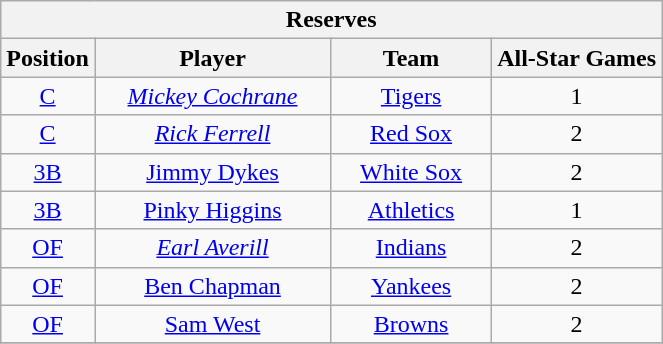<table class="wikitable" style="font-size: 100%; text-align:right;">
<tr>
<th colspan="4">Reserves</th>
</tr>
<tr>
<th>Position</th>
<th width="150">Player</th>
<th width="100">Team</th>
<th>All-Star Games</th>
</tr>
<tr>
<td align="center"><a href='#'>C</a></td>
<td align="center"><em><a href='#'>Mickey Cochrane</a></em></td>
<td align="center"><a href='#'>Tigers</a></td>
<td align="center">1</td>
</tr>
<tr>
<td align="center"><a href='#'>C</a></td>
<td align="center"><em><a href='#'>Rick Ferrell</a></em></td>
<td align="center"><a href='#'>Red Sox</a></td>
<td align="center">2</td>
</tr>
<tr>
<td align="center"><a href='#'>3B</a></td>
<td align="center"><a href='#'>Jimmy Dykes</a></td>
<td align="center"><a href='#'>White Sox</a></td>
<td align="center">2</td>
</tr>
<tr>
<td align="center"><a href='#'>3B</a></td>
<td align="center"><a href='#'>Pinky Higgins</a></td>
<td align="center"><a href='#'>Athletics</a></td>
<td align="center">1</td>
</tr>
<tr>
<td align="center"><a href='#'>OF</a></td>
<td align="center"><em><a href='#'>Earl Averill</a></em></td>
<td align="center"><a href='#'>Indians</a></td>
<td align="center">2</td>
</tr>
<tr>
<td align="center"><a href='#'>OF</a></td>
<td align="center"><a href='#'>Ben Chapman</a></td>
<td align="center"><a href='#'>Yankees</a></td>
<td align="center">2</td>
</tr>
<tr>
<td align="center"><a href='#'>OF</a></td>
<td align="center"><a href='#'>Sam West</a></td>
<td align="center"><a href='#'>Browns</a></td>
<td align="center">2</td>
</tr>
<tr>
</tr>
</table>
